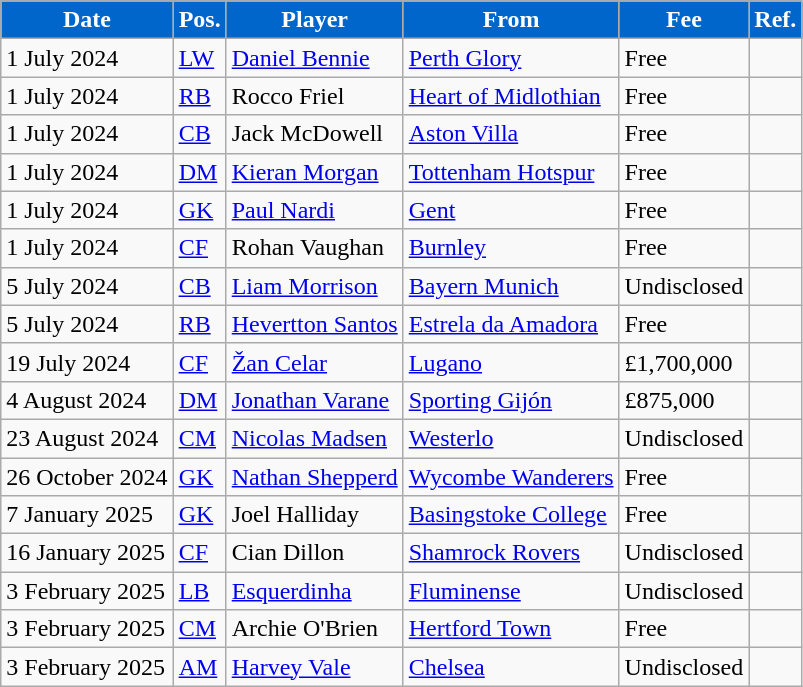<table class="wikitable plainrowheaders sortable">
<tr>
<th style="background:#0066cc; color:#ffffff">Date</th>
<th style="background:#0066cc; color:#ffffff">Pos.</th>
<th style="background:#0066cc; color:#ffffff">Player</th>
<th style="background:#0066cc; color:#ffffff">From</th>
<th style="background:#0066cc; color:#ffffff">Fee</th>
<th style="background:#0066cc; color:#ffffff">Ref.</th>
</tr>
<tr>
<td>1 July 2024</td>
<td><a href='#'>LW</a></td>
<td> <a href='#'>Daniel Bennie</a></td>
<td> <a href='#'>Perth Glory</a></td>
<td>Free</td>
<td></td>
</tr>
<tr>
<td>1 July 2024</td>
<td><a href='#'>RB</a></td>
<td> Rocco Friel</td>
<td> <a href='#'>Heart of Midlothian</a></td>
<td>Free</td>
<td></td>
</tr>
<tr>
<td>1 July 2024</td>
<td><a href='#'>CB</a></td>
<td> Jack McDowell</td>
<td> <a href='#'>Aston Villa</a></td>
<td>Free</td>
<td></td>
</tr>
<tr>
<td>1 July 2024</td>
<td><a href='#'>DM</a></td>
<td> <a href='#'>Kieran Morgan</a></td>
<td> <a href='#'>Tottenham Hotspur</a></td>
<td>Free</td>
<td></td>
</tr>
<tr>
<td>1 July 2024</td>
<td><a href='#'>GK</a></td>
<td> <a href='#'>Paul Nardi</a></td>
<td> <a href='#'>Gent</a></td>
<td>Free</td>
<td></td>
</tr>
<tr>
<td>1 July 2024</td>
<td><a href='#'>CF</a></td>
<td> Rohan Vaughan</td>
<td> <a href='#'>Burnley</a></td>
<td>Free</td>
<td></td>
</tr>
<tr>
<td>5 July 2024</td>
<td><a href='#'>CB</a></td>
<td> <a href='#'>Liam Morrison</a></td>
<td> <a href='#'>Bayern Munich</a></td>
<td>Undisclosed</td>
<td></td>
</tr>
<tr>
<td>5 July 2024</td>
<td><a href='#'>RB</a></td>
<td> <a href='#'>Hevertton Santos</a></td>
<td> <a href='#'>Estrela da Amadora</a></td>
<td>Free</td>
<td></td>
</tr>
<tr>
<td>19 July 2024</td>
<td><a href='#'>CF</a></td>
<td> <a href='#'>Žan Celar</a></td>
<td> <a href='#'>Lugano</a></td>
<td>£1,700,000</td>
<td></td>
</tr>
<tr>
<td>4 August 2024</td>
<td><a href='#'>DM</a></td>
<td> <a href='#'>Jonathan Varane</a></td>
<td> <a href='#'>Sporting Gijón</a></td>
<td>£875,000</td>
<td></td>
</tr>
<tr>
<td>23 August 2024</td>
<td><a href='#'>CM</a></td>
<td> <a href='#'>Nicolas Madsen</a></td>
<td> <a href='#'>Westerlo</a></td>
<td>Undisclosed</td>
<td></td>
</tr>
<tr>
<td>26 October 2024</td>
<td><a href='#'>GK</a></td>
<td> <a href='#'>Nathan Shepperd</a></td>
<td> <a href='#'>Wycombe Wanderers</a></td>
<td>Free</td>
<td></td>
</tr>
<tr>
<td>7 January 2025</td>
<td><a href='#'>GK</a></td>
<td> Joel Halliday</td>
<td> <a href='#'>Basingstoke College</a></td>
<td>Free</td>
<td></td>
</tr>
<tr>
<td>16 January 2025</td>
<td><a href='#'>CF</a></td>
<td> Cian Dillon</td>
<td> <a href='#'>Shamrock Rovers</a></td>
<td>Undisclosed</td>
<td></td>
</tr>
<tr>
<td>3 February 2025</td>
<td><a href='#'>LB</a></td>
<td> <a href='#'>Esquerdinha</a></td>
<td> <a href='#'>Fluminense</a></td>
<td>Undisclosed</td>
<td></td>
</tr>
<tr>
<td>3 February 2025</td>
<td><a href='#'>CM</a></td>
<td> Archie O'Brien</td>
<td> <a href='#'>Hertford Town</a></td>
<td>Free</td>
<td></td>
</tr>
<tr>
<td>3 February 2025</td>
<td><a href='#'>AM</a></td>
<td> <a href='#'>Harvey Vale</a></td>
<td> <a href='#'>Chelsea</a></td>
<td>Undisclosed</td>
<td></td>
</tr>
</table>
